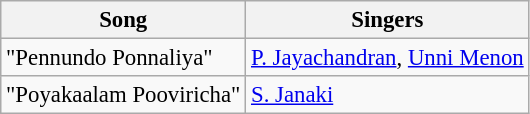<table class="wikitable" style="font-size:95%;">
<tr>
<th>Song</th>
<th>Singers</th>
</tr>
<tr>
<td>"Pennundo Ponnaliya"</td>
<td><a href='#'>P. Jayachandran</a>, <a href='#'>Unni Menon</a></td>
</tr>
<tr>
<td>"Poyakaalam Pooviricha"</td>
<td><a href='#'>S. Janaki</a></td>
</tr>
</table>
